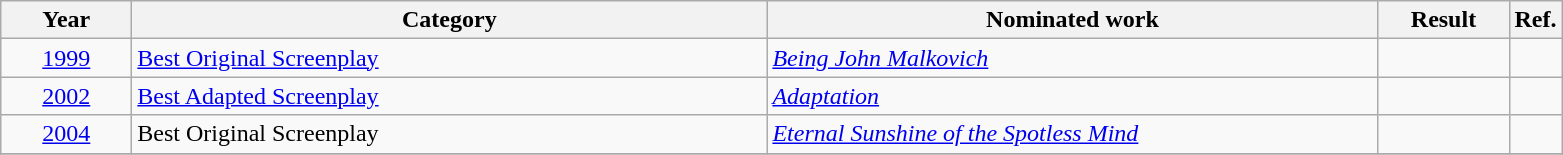<table class=wikitable>
<tr>
<th scope="col" style="width:5em;">Year</th>
<th scope="col" style="width:26em;">Category</th>
<th scope="col" style="width:25em;">Nominated work</th>
<th scope="col" style="width:5em;">Result</th>
<th>Ref.</th>
</tr>
<tr>
<td style="text-align:center;"><a href='#'>1999</a></td>
<td><a href='#'>Best Original Screenplay</a></td>
<td><em><a href='#'>Being John Malkovich</a></em></td>
<td></td>
<td></td>
</tr>
<tr>
<td style="text-align:center;"><a href='#'>2002</a></td>
<td><a href='#'>Best Adapted Screenplay</a></td>
<td><em><a href='#'>Adaptation</a></em></td>
<td></td>
<td></td>
</tr>
<tr>
<td style="text-align:center;"><a href='#'>2004</a></td>
<td>Best Original Screenplay</td>
<td><em><a href='#'>Eternal Sunshine of the Spotless Mind</a></em></td>
<td></td>
<td></td>
</tr>
<tr>
</tr>
</table>
